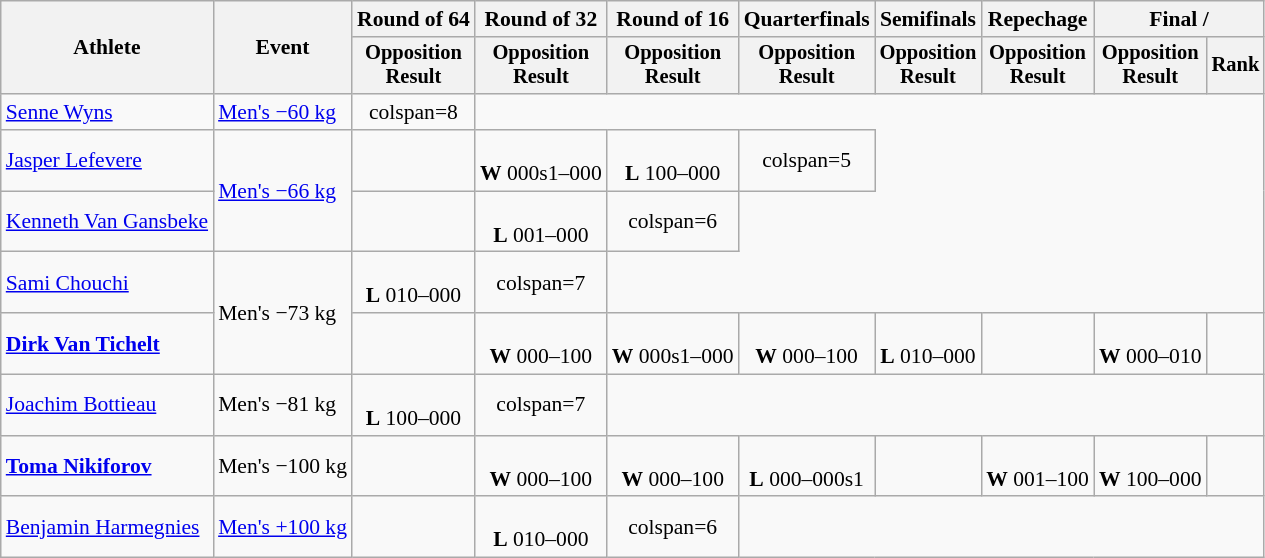<table class="wikitable" style="font-size:90%">
<tr>
<th rowspan="2">Athlete</th>
<th rowspan="2">Event</th>
<th>Round of 64</th>
<th>Round of 32</th>
<th>Round of 16</th>
<th>Quarterfinals</th>
<th>Semifinals</th>
<th>Repechage</th>
<th colspan=2>Final / </th>
</tr>
<tr style="font-size:95%">
<th>Opposition<br>Result</th>
<th>Opposition<br>Result</th>
<th>Opposition<br>Result</th>
<th>Opposition<br>Result</th>
<th>Opposition<br>Result</th>
<th>Opposition<br>Result</th>
<th>Opposition<br>Result</th>
<th>Rank</th>
</tr>
<tr align=center>
<td align=left><a href='#'>Senne Wyns</a></td>
<td align=left><a href='#'>Men's −60 kg</a></td>
<td>colspan=8 </td>
</tr>
<tr align=center>
<td align=left><a href='#'>Jasper Lefevere</a></td>
<td align=left rowspan=2><a href='#'>Men's −66 kg</a></td>
<td></td>
<td><br><strong>W</strong> 000s1–000</td>
<td><br><strong>L</strong> 100–000</td>
<td>colspan=5 </td>
</tr>
<tr align=center>
<td align=left><a href='#'>Kenneth Van Gansbeke</a></td>
<td></td>
<td><br><strong>L</strong> 001–000</td>
<td>colspan=6 </td>
</tr>
<tr align=center>
<td align=left><a href='#'>Sami Chouchi</a></td>
<td align=left rowspan=2>Men's −73 kg</td>
<td><br><strong>L</strong> 010–000</td>
<td>colspan=7 </td>
</tr>
<tr align=center>
<td align=left><strong><a href='#'>Dirk Van Tichelt</a></strong></td>
<td></td>
<td><br><strong>W</strong> 000–100</td>
<td><br><strong>W</strong> 000s1–000</td>
<td><br><strong>W</strong> 000–100</td>
<td><br><strong>L</strong> 010–000</td>
<td></td>
<td><br><strong>W</strong> 000–010</td>
<td></td>
</tr>
<tr align=center>
<td align=left><a href='#'>Joachim Bottieau</a></td>
<td align=left>Men's −81 kg</td>
<td><br><strong>L</strong> 100–000</td>
<td>colspan=7 </td>
</tr>
<tr align=center>
<td align=left><strong><a href='#'>Toma Nikiforov</a></strong></td>
<td align=left>Men's −100 kg</td>
<td></td>
<td><br><strong>W</strong> 000–100</td>
<td><br><strong>W</strong> 000–100</td>
<td><br><strong>L</strong> 000–000s1</td>
<td></td>
<td><br><strong>W</strong> 001–100</td>
<td><br><strong>W</strong> 100–000</td>
<td></td>
</tr>
<tr align=center>
<td align=left><a href='#'>Benjamin Harmegnies</a></td>
<td align=left><a href='#'>Men's +100 kg</a></td>
<td></td>
<td><br><strong>L</strong> 010–000</td>
<td>colspan=6 </td>
</tr>
</table>
